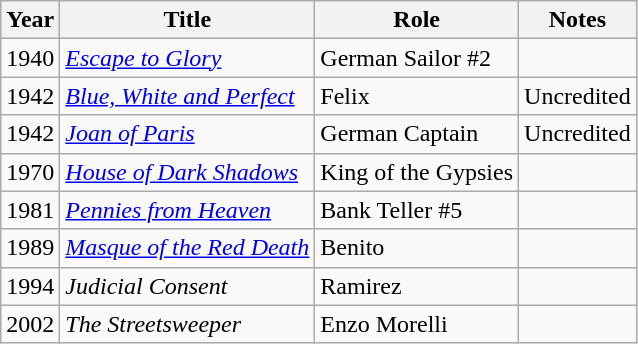<table class="wikitable">
<tr>
<th>Year</th>
<th>Title</th>
<th>Role</th>
<th>Notes</th>
</tr>
<tr>
<td>1940</td>
<td><em><a href='#'>Escape to Glory</a></em></td>
<td>German Sailor #2</td>
<td></td>
</tr>
<tr>
<td>1942</td>
<td><em><a href='#'>Blue, White and Perfect</a></em></td>
<td>Felix</td>
<td>Uncredited</td>
</tr>
<tr>
<td>1942</td>
<td><em><a href='#'>Joan of Paris</a></em></td>
<td>German Captain</td>
<td>Uncredited</td>
</tr>
<tr>
<td>1970</td>
<td><em><a href='#'>House of Dark Shadows</a></em></td>
<td>King of the Gypsies</td>
<td></td>
</tr>
<tr>
<td>1981</td>
<td><em><a href='#'>Pennies from Heaven</a></em></td>
<td>Bank Teller #5</td>
<td></td>
</tr>
<tr>
<td>1989</td>
<td><em><a href='#'>Masque of the Red Death</a></em></td>
<td>Benito</td>
<td></td>
</tr>
<tr>
<td>1994</td>
<td><em>Judicial Consent</em></td>
<td>Ramirez</td>
<td></td>
</tr>
<tr>
<td>2002</td>
<td><em>The Streetsweeper</em></td>
<td>Enzo Morelli</td>
<td></td>
</tr>
</table>
